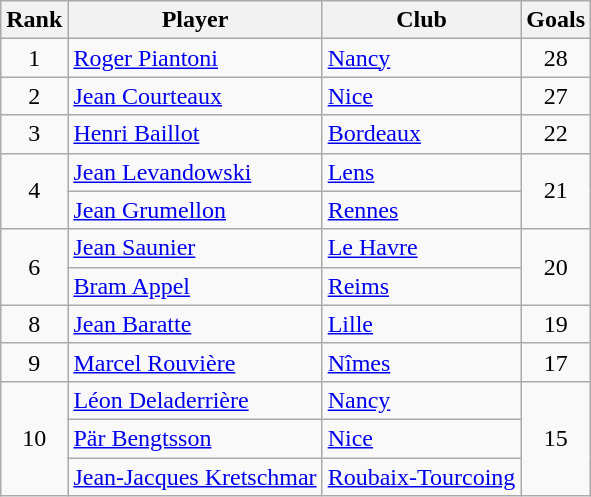<table class="wikitable" style="text-align:center">
<tr>
<th>Rank</th>
<th>Player</th>
<th>Club</th>
<th>Goals</th>
</tr>
<tr>
<td>1</td>
<td align="left"> <a href='#'>Roger Piantoni</a></td>
<td align="left"><a href='#'>Nancy</a></td>
<td>28</td>
</tr>
<tr>
<td>2</td>
<td align="left"> <a href='#'>Jean Courteaux</a></td>
<td align="left"><a href='#'>Nice</a></td>
<td>27</td>
</tr>
<tr>
<td>3</td>
<td align="left"> <a href='#'>Henri Baillot</a></td>
<td align="left"><a href='#'>Bordeaux</a></td>
<td>22</td>
</tr>
<tr>
<td rowspan="2">4</td>
<td align="left">  <a href='#'>Jean Levandowski</a></td>
<td align="left"><a href='#'>Lens</a></td>
<td rowspan="2">21</td>
</tr>
<tr>
<td align="left"> <a href='#'>Jean Grumellon</a></td>
<td align="left"><a href='#'>Rennes</a></td>
</tr>
<tr>
<td rowspan="2">6</td>
<td align="left"> <a href='#'>Jean Saunier</a></td>
<td align="left"><a href='#'>Le Havre</a></td>
<td rowspan="2">20</td>
</tr>
<tr>
<td align="left"> <a href='#'>Bram Appel</a></td>
<td align="left"><a href='#'>Reims</a></td>
</tr>
<tr>
<td>8</td>
<td align="left"> <a href='#'>Jean Baratte</a></td>
<td align="left"><a href='#'>Lille</a></td>
<td>19</td>
</tr>
<tr>
<td>9</td>
<td align="left"> <a href='#'>Marcel Rouvière</a></td>
<td align="left"><a href='#'>Nîmes</a></td>
<td>17</td>
</tr>
<tr>
<td rowspan="3">10</td>
<td align="left"> <a href='#'>Léon Deladerrière</a></td>
<td align="left"><a href='#'>Nancy</a></td>
<td rowspan="3">15</td>
</tr>
<tr>
<td align="left"> <a href='#'>Pär Bengtsson</a></td>
<td align="left"><a href='#'>Nice</a></td>
</tr>
<tr>
<td align="left"> <a href='#'>Jean-Jacques Kretschmar</a></td>
<td align="left"><a href='#'>Roubaix-Tourcoing</a></td>
</tr>
</table>
